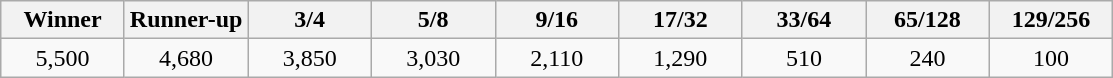<table class="wikitable" style="text-align:center">
<tr>
<th width="75">Winner</th>
<th width="75">Runner-up</th>
<th width="75">3/4</th>
<th width="75">5/8</th>
<th width="75">9/16</th>
<th width="75">17/32</th>
<th width="75">33/64</th>
<th width="75">65/128</th>
<th width="75">129/256</th>
</tr>
<tr>
<td>5,500</td>
<td>4,680</td>
<td>3,850</td>
<td>3,030</td>
<td>2,110</td>
<td>1,290</td>
<td>510</td>
<td>240</td>
<td>100</td>
</tr>
</table>
